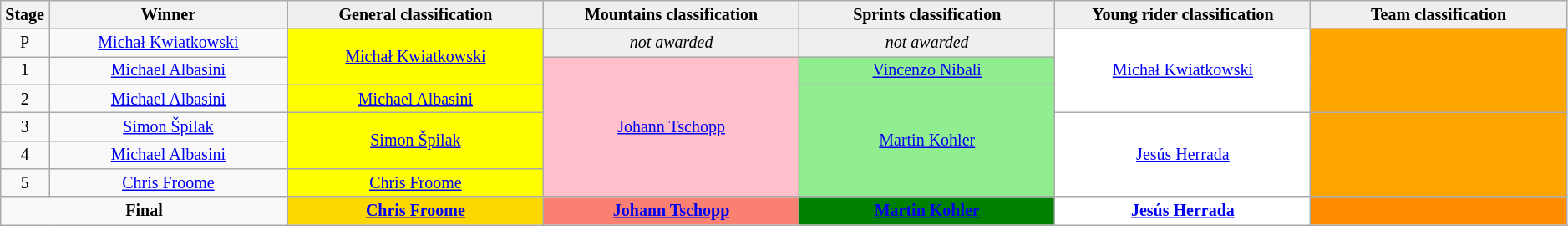<table class="wikitable" style="text-align: center; font-size:smaller;">
<tr>
<th width="1%">Stage</th>
<th width="14%">Winner</th>
<th style="background:#EFEFEF;" width="15%">General classification<br></th>
<th style="background:#EFEFEF;" width="15%">Mountains classification<br></th>
<th style="background:#EFEFEF;" width="15%">Sprints classification<br></th>
<th style="background:#EFEFEF;" width="15%">Young rider classification<br></th>
<th style="background:#EFEFEF;" width="15%">Team classification</th>
</tr>
<tr>
<td>P</td>
<td><a href='#'>Michał Kwiatkowski</a></td>
<td style="background-color:yellow" rowspan=2><a href='#'>Michał Kwiatkowski</a></td>
<td style="background:#EFEFEF;"><em>not awarded</em></td>
<td style="background:#EFEFEF;"><em>not awarded</em></td>
<td style="background:white" rowspan=3><a href='#'>Michał Kwiatkowski</a></td>
<td style="background:orange" rowspan=3></td>
</tr>
<tr>
<td>1</td>
<td><a href='#'>Michael Albasini</a></td>
<td style="background:pink" rowspan=5><a href='#'>Johann Tschopp</a></td>
<td style="background:lightgreen"><a href='#'>Vincenzo Nibali</a></td>
</tr>
<tr>
<td>2</td>
<td><a href='#'>Michael Albasini</a></td>
<td style="background-color:yellow"><a href='#'>Michael Albasini</a></td>
<td style="background:lightgreen" rowspan=4><a href='#'>Martin Kohler</a></td>
</tr>
<tr>
<td>3</td>
<td><a href='#'>Simon Špilak</a></td>
<td style="background-color:yellow" rowspan=2><a href='#'>Simon Špilak</a></td>
<td style="background:white" rowspan=3><a href='#'>Jesús Herrada</a></td>
<td style="background:orange" rowspan=3></td>
</tr>
<tr>
<td>4</td>
<td><a href='#'>Michael Albasini</a></td>
</tr>
<tr>
<td>5</td>
<td><a href='#'>Chris Froome</a></td>
<td style="background-color:yellow"><a href='#'>Chris Froome</a></td>
</tr>
<tr>
<td colspan="2"><strong>Final</strong></td>
<th style="background:gold"><a href='#'>Chris Froome</a></th>
<th style="background:salmon"><a href='#'>Johann Tschopp</a></th>
<th style="background:green"><a href='#'>Martin Kohler</a></th>
<th style="background:white"><a href='#'>Jesús Herrada</a></th>
<th style="background:darkorange"></th>
</tr>
</table>
